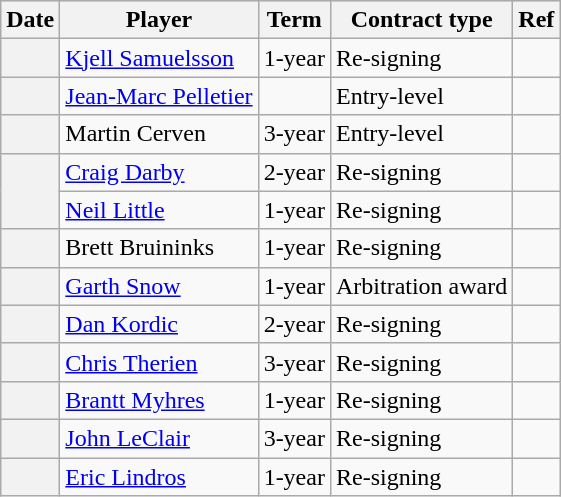<table class="wikitable plainrowheaders">
<tr style="background:#ddd; text-align:center;">
<th>Date</th>
<th>Player</th>
<th>Term</th>
<th>Contract type</th>
<th>Ref</th>
</tr>
<tr>
<th scope="row"></th>
<td><a href='#'>Kjell Samuelsson</a></td>
<td>1-year</td>
<td>Re-signing</td>
<td></td>
</tr>
<tr>
<th scope="row"></th>
<td><a href='#'>Jean-Marc Pelletier</a></td>
<td></td>
<td>Entry-level</td>
<td></td>
</tr>
<tr>
<th scope="row"></th>
<td>Martin Cerven</td>
<td>3-year</td>
<td>Entry-level</td>
<td></td>
</tr>
<tr>
<th scope="row" rowspan=2></th>
<td><a href='#'>Craig Darby</a></td>
<td>2-year</td>
<td>Re-signing</td>
<td></td>
</tr>
<tr>
<td><a href='#'>Neil Little</a></td>
<td>1-year</td>
<td>Re-signing</td>
<td></td>
</tr>
<tr>
<th scope="row"></th>
<td>Brett Bruininks</td>
<td>1-year</td>
<td>Re-signing</td>
<td></td>
</tr>
<tr>
<th scope="row"></th>
<td><a href='#'>Garth Snow</a></td>
<td>1-year</td>
<td>Arbitration award</td>
<td></td>
</tr>
<tr>
<th scope="row"></th>
<td><a href='#'>Dan Kordic</a></td>
<td>2-year</td>
<td>Re-signing</td>
<td></td>
</tr>
<tr>
<th scope="row"></th>
<td><a href='#'>Chris Therien</a></td>
<td>3-year</td>
<td>Re-signing</td>
<td></td>
</tr>
<tr>
<th scope="row"></th>
<td><a href='#'>Brantt Myhres</a></td>
<td>1-year</td>
<td>Re-signing</td>
<td></td>
</tr>
<tr>
<th scope="row"></th>
<td><a href='#'>John LeClair</a></td>
<td>3-year</td>
<td>Re-signing</td>
<td></td>
</tr>
<tr>
<th scope="row"></th>
<td><a href='#'>Eric Lindros</a></td>
<td>1-year</td>
<td>Re-signing</td>
<td></td>
</tr>
</table>
